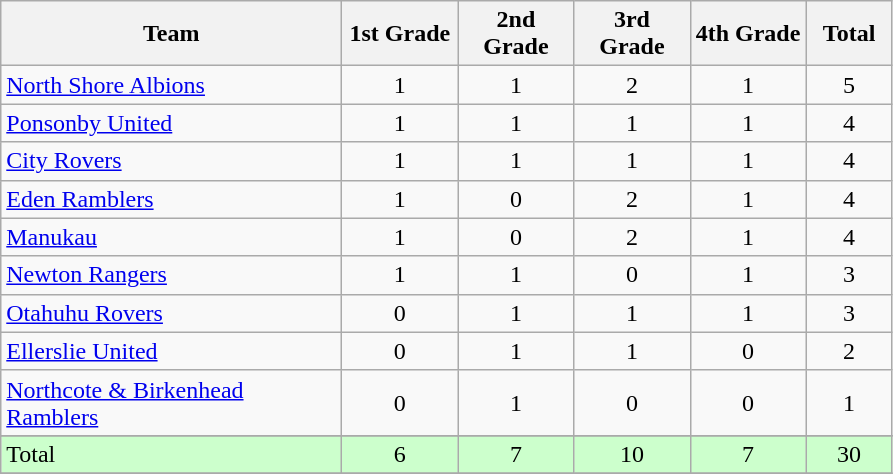<table class="wikitable" style="text-align:center;">
<tr>
<th width=220>Team</th>
<th width=70 abbr="1st Grade">1st Grade</th>
<th width=70 abbr="2nd Grade">2nd Grade</th>
<th width=70 abbr="3rd Grade">3rd Grade</th>
<th width=70 abbr="4th Grade">4th Grade</th>
<th width=50 abbr="Total">Total</th>
</tr>
<tr>
<td style="text-align:left;"><a href='#'>North Shore Albions</a></td>
<td>1</td>
<td>1</td>
<td>2</td>
<td>1</td>
<td>5</td>
</tr>
<tr>
<td style="text-align:left;"><a href='#'>Ponsonby United</a></td>
<td>1</td>
<td>1</td>
<td>1</td>
<td>1</td>
<td>4</td>
</tr>
<tr>
<td style="text-align:left;"><a href='#'>City Rovers</a></td>
<td>1</td>
<td>1</td>
<td>1</td>
<td>1</td>
<td>4</td>
</tr>
<tr>
<td style="text-align:left;"><a href='#'>Eden Ramblers</a></td>
<td>1</td>
<td>0</td>
<td>2</td>
<td>1</td>
<td>4</td>
</tr>
<tr>
<td style="text-align:left;"><a href='#'>Manukau</a></td>
<td>1</td>
<td>0</td>
<td>2</td>
<td>1</td>
<td>4</td>
</tr>
<tr>
<td style="text-align:left;"><a href='#'>Newton Rangers</a></td>
<td>1</td>
<td>1</td>
<td>0</td>
<td>1</td>
<td>3</td>
</tr>
<tr>
<td style="text-align:left;"><a href='#'>Otahuhu Rovers</a></td>
<td>0</td>
<td>1</td>
<td>1</td>
<td>1</td>
<td>3</td>
</tr>
<tr>
<td style="text-align:left;"><a href='#'>Ellerslie United</a></td>
<td>0</td>
<td>1</td>
<td>1</td>
<td>0</td>
<td>2</td>
</tr>
<tr>
<td style="text-align:left;"><a href='#'>Northcote & Birkenhead Ramblers</a></td>
<td>0</td>
<td>1</td>
<td>0</td>
<td>0</td>
<td>1</td>
</tr>
<tr>
</tr>
<tr style="background: #ccffcc;">
<td style="text-align:left;">Total</td>
<td>6</td>
<td>7</td>
<td>10</td>
<td>7</td>
<td>30</td>
</tr>
<tr>
</tr>
</table>
